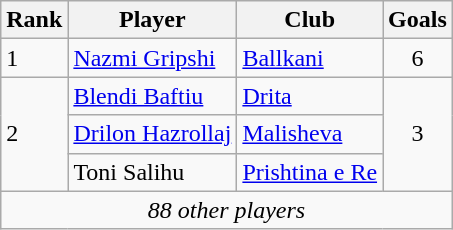<table class="wikitable">
<tr>
<th>Rank</th>
<th>Player</th>
<th>Club</th>
<th>Goals</th>
</tr>
<tr>
<td>1</td>
<td> <a href='#'>Nazmi Gripshi</a></td>
<td><a href='#'>Ballkani</a></td>
<td align="center">6</td>
</tr>
<tr>
<td rowspan="3">2</td>
<td> <a href='#'>Blendi Baftiu</a></td>
<td><a href='#'>Drita</a></td>
<td rowspan="3" align="center">3</td>
</tr>
<tr>
<td> <a href='#'>Drilon Hazrollaj</a></td>
<td><a href='#'>Malisheva</a></td>
</tr>
<tr>
<td> Toni Salihu</td>
<td><a href='#'>Prishtina e Re</a></td>
</tr>
<tr>
<td colspan="4" align="center"><em>88 other players</em></td>
</tr>
</table>
